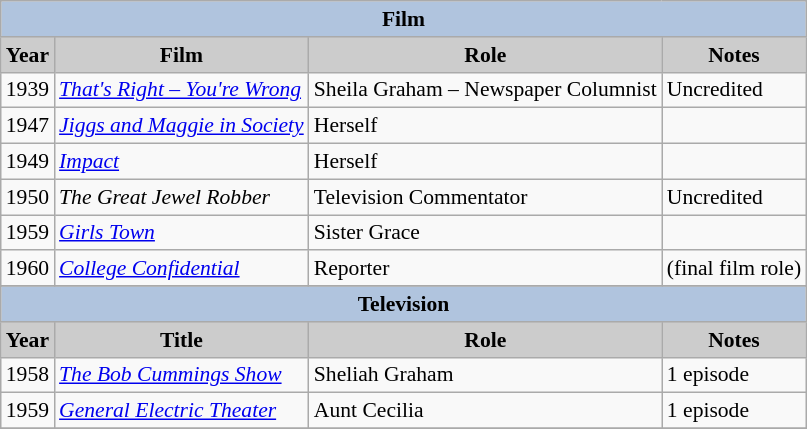<table class="wikitable" style="font-size:90%;">
<tr>
<th colspan=4 style="background:#B0C4DE;">Film</th>
</tr>
<tr align="center">
<th style="background: #CCCCCC;">Year</th>
<th style="background: #CCCCCC;">Film</th>
<th style="background: #CCCCCC;">Role</th>
<th style="background: #CCCCCC;">Notes</th>
</tr>
<tr>
<td>1939</td>
<td><em><a href='#'>That's Right – You're Wrong</a></em></td>
<td>Sheila Graham – Newspaper Columnist</td>
<td>Uncredited</td>
</tr>
<tr>
<td>1947</td>
<td><em><a href='#'>Jiggs and Maggie in Society</a></em></td>
<td>Herself</td>
<td></td>
</tr>
<tr>
<td>1949</td>
<td><em><a href='#'>Impact</a></em></td>
<td>Herself</td>
<td></td>
</tr>
<tr>
<td>1950</td>
<td><em>The Great Jewel Robber</em></td>
<td>Television Commentator</td>
<td>Uncredited</td>
</tr>
<tr>
<td>1959</td>
<td><em><a href='#'>Girls Town</a></em></td>
<td>Sister Grace</td>
<td></td>
</tr>
<tr>
<td>1960</td>
<td><em><a href='#'>College Confidential</a></em></td>
<td>Reporter</td>
<td>(final film role)</td>
</tr>
<tr>
</tr>
<tr align="center">
<th colspan=4 style="background:#B0C4DE;">Television</th>
</tr>
<tr align="center">
<th style="background: #CCCCCC;">Year</th>
<th style="background: #CCCCCC;">Title</th>
<th style="background: #CCCCCC;">Role</th>
<th style="background: #CCCCCC;">Notes</th>
</tr>
<tr>
<td>1958</td>
<td><em><a href='#'>The Bob Cummings Show</a></em></td>
<td>Sheliah Graham</td>
<td>1 episode</td>
</tr>
<tr>
<td>1959</td>
<td><em><a href='#'>General Electric Theater</a></em></td>
<td>Aunt Cecilia</td>
<td>1 episode</td>
</tr>
<tr>
</tr>
</table>
